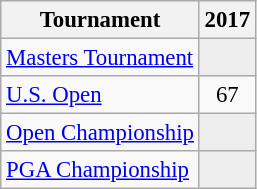<table class="wikitable" style="font-size:95%;text-align:center;">
<tr>
<th>Tournament</th>
<th>2017</th>
</tr>
<tr>
<td align=left><a href='#'>Masters Tournament</a></td>
<td style="background:#eeeeee;"></td>
</tr>
<tr>
<td align=left><a href='#'>U.S. Open</a></td>
<td>67</td>
</tr>
<tr>
<td align=left><a href='#'>Open Championship</a></td>
<td style="background:#eeeeee;"></td>
</tr>
<tr>
<td align=left><a href='#'>PGA Championship</a></td>
<td style="background:#eeeeee;"></td>
</tr>
</table>
